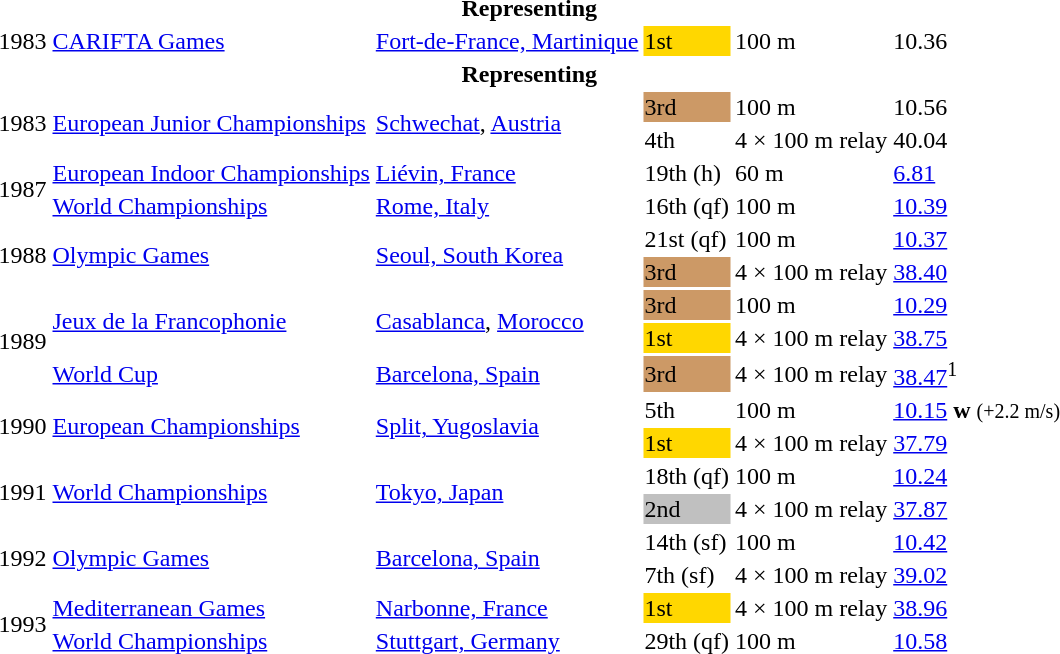<table>
<tr>
<th colspan="6">Representing </th>
</tr>
<tr>
<td>1983</td>
<td><a href='#'>CARIFTA Games</a></td>
<td><a href='#'>Fort-de-France, Martinique</a></td>
<td bgcolor=gold>1st</td>
<td>100 m</td>
<td>10.36</td>
</tr>
<tr>
<th colspan="6">Representing </th>
</tr>
<tr>
<td rowspan=2>1983</td>
<td rowspan=2><a href='#'>European Junior Championships</a></td>
<td rowspan=2><a href='#'>Schwechat</a>, <a href='#'>Austria</a></td>
<td bgcolor=cc9966>3rd</td>
<td>100 m</td>
<td>10.56</td>
</tr>
<tr>
<td>4th</td>
<td>4 × 100 m relay</td>
<td>40.04</td>
</tr>
<tr>
<td rowspan=2>1987</td>
<td><a href='#'>European Indoor Championships</a></td>
<td><a href='#'>Liévin, France</a></td>
<td>19th (h)</td>
<td>60 m</td>
<td><a href='#'>6.81</a></td>
</tr>
<tr>
<td><a href='#'>World Championships</a></td>
<td><a href='#'>Rome, Italy</a></td>
<td>16th (qf)</td>
<td>100 m</td>
<td><a href='#'>10.39</a></td>
</tr>
<tr>
<td rowspan=2>1988</td>
<td rowspan=2><a href='#'>Olympic Games</a></td>
<td rowspan=2><a href='#'>Seoul, South Korea</a></td>
<td>21st (qf)</td>
<td>100 m</td>
<td><a href='#'>10.37</a></td>
</tr>
<tr>
<td bgcolor=cc9966>3rd</td>
<td>4 × 100 m relay</td>
<td><a href='#'>38.40</a></td>
</tr>
<tr>
<td rowspan=3>1989</td>
<td rowspan=2><a href='#'>Jeux de la Francophonie</a></td>
<td rowspan=2><a href='#'>Casablanca</a>, <a href='#'>Morocco</a></td>
<td bgcolor=cc9966>3rd</td>
<td>100 m</td>
<td><a href='#'>10.29</a></td>
</tr>
<tr>
<td bgcolor=gold>1st</td>
<td>4 × 100 m relay</td>
<td><a href='#'>38.75</a></td>
</tr>
<tr>
<td><a href='#'>World Cup</a></td>
<td><a href='#'>Barcelona, Spain</a></td>
<td bgcolor=cc9966>3rd</td>
<td>4 × 100 m relay</td>
<td><a href='#'>38.47</a><sup>1</sup></td>
</tr>
<tr>
<td rowspan=2>1990</td>
<td rowspan=2><a href='#'>European Championships</a></td>
<td rowspan=2><a href='#'>Split, Yugoslavia</a></td>
<td>5th</td>
<td>100 m</td>
<td><a href='#'>10.15</a> <strong>w</strong> <small>(+2.2 m/s)</small></td>
</tr>
<tr>
<td bgcolor=gold>1st</td>
<td>4 × 100 m relay</td>
<td><a href='#'>37.79</a></td>
</tr>
<tr>
<td rowspan=2>1991</td>
<td rowspan=2><a href='#'>World Championships</a></td>
<td rowspan=2><a href='#'>Tokyo, Japan</a></td>
<td>18th (qf)</td>
<td>100 m</td>
<td><a href='#'>10.24</a></td>
</tr>
<tr>
<td bgcolor=silver>2nd</td>
<td>4 × 100 m relay</td>
<td><a href='#'>37.87</a></td>
</tr>
<tr>
<td rowspan=2>1992</td>
<td rowspan=2><a href='#'>Olympic Games</a></td>
<td rowspan=2><a href='#'>Barcelona, Spain</a></td>
<td>14th (sf)</td>
<td>100 m</td>
<td><a href='#'>10.42</a></td>
</tr>
<tr>
<td>7th (sf)</td>
<td>4 × 100 m relay</td>
<td><a href='#'>39.02</a></td>
</tr>
<tr>
<td rowspan=2>1993</td>
<td><a href='#'>Mediterranean Games</a></td>
<td><a href='#'>Narbonne, France</a></td>
<td bgcolor=gold>1st</td>
<td>4 × 100 m relay</td>
<td><a href='#'>38.96</a></td>
</tr>
<tr>
<td><a href='#'>World Championships</a></td>
<td><a href='#'>Stuttgart, Germany</a></td>
<td>29th (qf)</td>
<td>100 m</td>
<td><a href='#'>10.58</a></td>
</tr>
</table>
